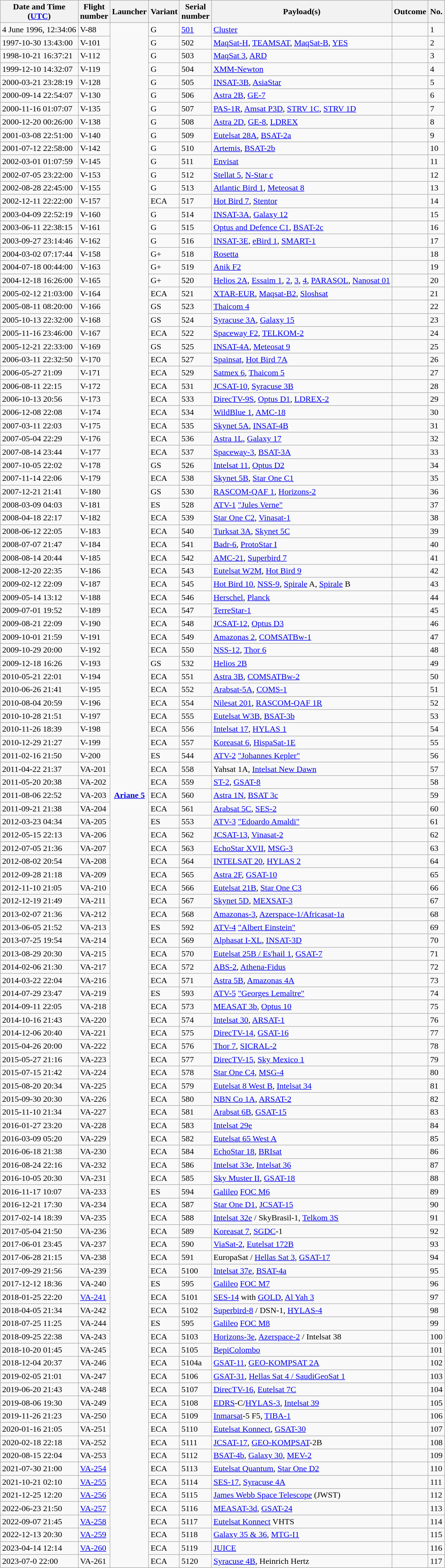<table class="wikitable">
<tr>
<th>Date and Time <br> (<a href='#'>UTC</a>)</th>
<th>Flight <br> number</th>
<th>Launcher</th>
<th>Variant</th>
<th>Serial <br> number</th>
<th>Payload(s)</th>
<th>Outcome</th>
<th>No.</th>
</tr>
<tr>
<td>4 June 1996, 12:34:06</td>
<td>V-88 </td>
<td rowspan="117" style="text-align:center;"><strong><a href='#'>Ariane 5</a></strong></td>
<td>G</td>
<td><a href='#'>501</a></td>
<td><a href='#'>Cluster</a></td>
<td></td>
<td>1</td>
</tr>
<tr>
<td>1997-10-30 13:43:00</td>
<td>V-101</td>
<td>G</td>
<td>502</td>
<td><a href='#'>MaqSat-H</a>, <a href='#'>TEAMSAT</a>, <a href='#'>MaqSat-B</a>, <a href='#'>YES</a></td>
<td></td>
<td>2</td>
</tr>
<tr>
<td>1998-10-21 16:37:21</td>
<td>V-112</td>
<td>G</td>
<td>503</td>
<td><a href='#'>MaqSat 3</a>, <a href='#'>ARD</a></td>
<td></td>
<td>3</td>
</tr>
<tr>
<td>1999-12-10 14:32:07</td>
<td>V-119</td>
<td>G</td>
<td>504</td>
<td><a href='#'>XMM-Newton</a></td>
<td></td>
<td>4</td>
</tr>
<tr>
<td>2000-03-21 23:28:19</td>
<td>V-128</td>
<td>G</td>
<td>505</td>
<td><a href='#'>INSAT-3B</a>, <a href='#'>AsiaStar</a></td>
<td></td>
<td>5</td>
</tr>
<tr>
<td>2000-09-14 22:54:07</td>
<td>V-130</td>
<td>G</td>
<td>506</td>
<td><a href='#'>Astra 2B</a>, <a href='#'>GE-7</a></td>
<td></td>
<td>6</td>
</tr>
<tr>
<td>2000-11-16 01:07:07</td>
<td>V-135</td>
<td>G</td>
<td>507</td>
<td><a href='#'>PAS-1R</a>, <a href='#'>Amsat P3D</a>, <a href='#'>STRV 1C</a>, <a href='#'>STRV 1D</a></td>
<td></td>
<td>7</td>
</tr>
<tr>
<td>2000-12-20 00:26:00</td>
<td>V-138</td>
<td>G</td>
<td>508</td>
<td><a href='#'>Astra 2D</a>, <a href='#'>GE-8</a>, <a href='#'>LDREX</a></td>
<td></td>
<td>8</td>
</tr>
<tr>
<td>2001-03-08 22:51:00</td>
<td>V-140</td>
<td>G</td>
<td>509</td>
<td><a href='#'>Eutelsat 28A</a>, <a href='#'>BSAT-2a</a></td>
<td></td>
<td>9</td>
</tr>
<tr>
<td>2001-07-12 22:58:00</td>
<td>V-142</td>
<td>G</td>
<td>510</td>
<td><a href='#'>Artemis</a>, <a href='#'>BSAT-2b</a></td>
<td></td>
<td>10</td>
</tr>
<tr>
<td>2002-03-01 01:07:59</td>
<td>V-145</td>
<td>G</td>
<td>511</td>
<td><a href='#'>Envisat</a></td>
<td></td>
<td>11</td>
</tr>
<tr>
<td>2002-07-05 23:22:00</td>
<td>V-153</td>
<td>G</td>
<td>512</td>
<td><a href='#'>Stellat 5</a>, <a href='#'>N-Star c</a></td>
<td></td>
<td>12</td>
</tr>
<tr>
<td>2002-08-28 22:45:00</td>
<td>V-155</td>
<td>G</td>
<td>513</td>
<td><a href='#'>Atlantic Bird 1</a>, <a href='#'>Meteosat 8</a></td>
<td></td>
<td>13</td>
</tr>
<tr>
<td>2002-12-11 22:22:00</td>
<td>V-157</td>
<td>ECA</td>
<td>517</td>
<td><a href='#'>Hot Bird 7</a>, <a href='#'>Stentor</a></td>
<td></td>
<td>14</td>
</tr>
<tr>
<td>2003-04-09 22:52:19</td>
<td>V-160</td>
<td>G</td>
<td>514</td>
<td><a href='#'>INSAT-3A</a>, <a href='#'>Galaxy 12</a></td>
<td></td>
<td>15</td>
</tr>
<tr>
<td>2003-06-11 22:38:15</td>
<td>V-161</td>
<td>G</td>
<td>515</td>
<td><a href='#'>Optus and Defence C1</a>, <a href='#'>BSAT-2c</a></td>
<td></td>
<td>16</td>
</tr>
<tr>
<td>2003-09-27 23:14:46</td>
<td>V-162</td>
<td>G</td>
<td>516</td>
<td><a href='#'>INSAT-3E</a>, <a href='#'>eBird 1</a>, <a href='#'>SMART-1</a></td>
<td></td>
<td>17</td>
</tr>
<tr>
<td>2004-03-02 07:17:44</td>
<td>V-158</td>
<td>G+</td>
<td>518</td>
<td><a href='#'>Rosetta</a></td>
<td></td>
<td>18</td>
</tr>
<tr>
<td>2004-07-18 00:44:00</td>
<td>V-163</td>
<td>G+</td>
<td>519</td>
<td><a href='#'>Anik F2</a></td>
<td></td>
<td>19</td>
</tr>
<tr>
<td>2004-12-18 16:26:00</td>
<td>V-165</td>
<td>G+</td>
<td>520</td>
<td><a href='#'>Helios 2A</a>, <a href='#'>Essaim 1</a>, <a href='#'>2</a>, <a href='#'>3</a>, <a href='#'>4</a>, <a href='#'>PARASOL</a>, <a href='#'>Nanosat 01</a></td>
<td></td>
<td>20</td>
</tr>
<tr>
<td>2005-02-12 21:03:00</td>
<td>V-164</td>
<td>ECA</td>
<td>521</td>
<td><a href='#'>XTAR-EUR</a>, <a href='#'>Maqsat-B2</a>, <a href='#'>Sloshsat</a></td>
<td></td>
<td>21</td>
</tr>
<tr>
<td>2005-08-11 08:20:00</td>
<td>V-166</td>
<td>GS</td>
<td>523</td>
<td><a href='#'>Thaicom 4</a></td>
<td></td>
<td>22</td>
</tr>
<tr>
<td>2005-10-13 22:32:00</td>
<td>V-168</td>
<td>GS</td>
<td>524</td>
<td><a href='#'>Syracuse 3A</a>, <a href='#'>Galaxy 15</a></td>
<td></td>
<td>23</td>
</tr>
<tr>
<td>2005-11-16 23:46:00</td>
<td>V-167</td>
<td>ECA</td>
<td>522</td>
<td><a href='#'>Spaceway F2</a>, <a href='#'>TELKOM-2</a></td>
<td></td>
<td>24</td>
</tr>
<tr>
<td>2005-12-21 22:33:00</td>
<td>V-169</td>
<td>GS</td>
<td>525</td>
<td><a href='#'>INSAT-4A</a>, <a href='#'>Meteosat 9</a></td>
<td></td>
<td>25</td>
</tr>
<tr>
<td>2006-03-11 22:32:50</td>
<td>V-170</td>
<td>ECA</td>
<td>527</td>
<td><a href='#'>Spainsat</a>, <a href='#'>Hot Bird 7A</a></td>
<td></td>
<td>26</td>
</tr>
<tr>
<td>2006-05-27 21:09</td>
<td>V-171</td>
<td>ECA</td>
<td>529</td>
<td><a href='#'>Satmex 6</a>, <a href='#'>Thaicom 5</a></td>
<td></td>
<td>27</td>
</tr>
<tr>
<td>2006-08-11 22:15</td>
<td>V-172</td>
<td>ECA</td>
<td>531</td>
<td><a href='#'>JCSAT-10</a>, <a href='#'>Syracuse 3B</a></td>
<td></td>
<td>28</td>
</tr>
<tr>
<td>2006-10-13 20:56</td>
<td>V-173</td>
<td>ECA</td>
<td>533</td>
<td><a href='#'>DirecTV-9S</a>, <a href='#'>Optus D1</a>, <a href='#'>LDREX-2</a></td>
<td></td>
<td>29</td>
</tr>
<tr>
<td>2006-12-08 22:08</td>
<td>V-174</td>
<td>ECA</td>
<td>534</td>
<td><a href='#'>WildBlue 1</a>, <a href='#'>AMC-18</a></td>
<td></td>
<td>30</td>
</tr>
<tr>
<td>2007-03-11 22:03</td>
<td>V-175</td>
<td>ECA</td>
<td>535</td>
<td><a href='#'>Skynet 5A</a>, <a href='#'>INSAT-4B</a></td>
<td></td>
<td>31</td>
</tr>
<tr>
<td>2007-05-04 22:29</td>
<td>V-176</td>
<td>ECA</td>
<td>536</td>
<td><a href='#'>Astra 1L</a>, <a href='#'>Galaxy 17</a></td>
<td></td>
<td>32</td>
</tr>
<tr>
<td>2007-08-14 23:44</td>
<td>V-177</td>
<td>ECA</td>
<td>537</td>
<td><a href='#'>Spaceway-3</a>, <a href='#'>BSAT-3A</a></td>
<td></td>
<td>33</td>
</tr>
<tr>
<td>2007-10-05 22:02</td>
<td>V-178</td>
<td>GS</td>
<td>526</td>
<td><a href='#'>Intelsat 11</a>, <a href='#'>Optus D2</a></td>
<td></td>
<td>34</td>
</tr>
<tr>
<td>2007-11-14 22:06</td>
<td>V-179</td>
<td>ECA</td>
<td>538</td>
<td><a href='#'>Skynet 5B</a>, <a href='#'>Star One C1</a></td>
<td></td>
<td>35</td>
</tr>
<tr>
<td>2007-12-21 21:41</td>
<td>V-180</td>
<td>GS</td>
<td>530</td>
<td><a href='#'>RASCOM-QAF 1</a>, <a href='#'>Horizons-2</a></td>
<td></td>
<td>36</td>
</tr>
<tr>
<td>2008-03-09 04:03</td>
<td>V-181</td>
<td>ES</td>
<td>528</td>
<td><a href='#'>ATV-1</a> <a href='#'>"Jules Verne"</a></td>
<td></td>
<td>37</td>
</tr>
<tr>
<td>2008-04-18 22:17</td>
<td>V-182</td>
<td>ECA</td>
<td>539</td>
<td><a href='#'>Star One C2</a>, <a href='#'>Vinasat-1</a></td>
<td></td>
<td>38</td>
</tr>
<tr>
<td>2008-06-12 22:05</td>
<td>V-183</td>
<td>ECA</td>
<td>540</td>
<td><a href='#'>Turksat 3A</a>, <a href='#'>Skynet 5C</a></td>
<td></td>
<td>39</td>
</tr>
<tr>
<td>2008-07-07 21:47</td>
<td>V-184</td>
<td>ECA</td>
<td>541</td>
<td><a href='#'>Badr-6</a>, <a href='#'>ProtoStar I</a></td>
<td></td>
<td>40</td>
</tr>
<tr>
<td>2008-08-14 20:44</td>
<td>V-185</td>
<td>ECA</td>
<td>542</td>
<td><a href='#'>AMC-21</a>, <a href='#'>Superbird 7</a></td>
<td></td>
<td>41</td>
</tr>
<tr>
<td>2008-12-20 22:35</td>
<td>V-186</td>
<td>ECA</td>
<td>543</td>
<td><a href='#'>Eutelsat W2M</a>, <a href='#'>Hot Bird 9</a></td>
<td></td>
<td>42</td>
</tr>
<tr>
<td>2009-02-12 22:09</td>
<td>V-187</td>
<td>ECA</td>
<td>545</td>
<td><a href='#'>Hot Bird 10</a>, <a href='#'>NSS-9</a>, <a href='#'>Spirale</a> A, <a href='#'>Spirale</a> B</td>
<td></td>
<td>43</td>
</tr>
<tr>
<td>2009-05-14 13:12</td>
<td>V-188</td>
<td>ECA</td>
<td>546</td>
<td><a href='#'>Herschel</a>, <a href='#'>Planck</a></td>
<td></td>
<td>44</td>
</tr>
<tr>
<td>2009-07-01 19:52</td>
<td>V-189</td>
<td>ECA</td>
<td>547</td>
<td><a href='#'>TerreStar-1</a></td>
<td></td>
<td>45</td>
</tr>
<tr>
<td>2009-08-21 22:09</td>
<td>V-190</td>
<td>ECA</td>
<td>548</td>
<td><a href='#'>JCSAT-12</a>, <a href='#'>Optus D3</a></td>
<td></td>
<td>46</td>
</tr>
<tr>
<td>2009-10-01 21:59</td>
<td>V-191</td>
<td>ECA</td>
<td>549</td>
<td><a href='#'>Amazonas 2</a>, <a href='#'>COMSATBw-1</a></td>
<td></td>
<td>47</td>
</tr>
<tr>
<td>2009-10-29 20:00</td>
<td>V-192</td>
<td>ECA</td>
<td>550</td>
<td><a href='#'>NSS-12</a>, <a href='#'>Thor 6</a></td>
<td></td>
<td>48</td>
</tr>
<tr>
<td>2009-12-18 16:26</td>
<td>V-193</td>
<td>GS</td>
<td>532</td>
<td><a href='#'>Helios 2B</a></td>
<td></td>
<td>49</td>
</tr>
<tr>
<td>2010-05-21 22:01</td>
<td>V-194</td>
<td>ECA</td>
<td>551</td>
<td><a href='#'>Astra 3B</a>, <a href='#'>COMSATBw-2</a></td>
<td></td>
<td>50</td>
</tr>
<tr>
<td>2010-06-26 21:41</td>
<td>V-195</td>
<td>ECA</td>
<td>552</td>
<td><a href='#'>Arabsat-5A</a>, <a href='#'>COMS-1</a></td>
<td></td>
<td>51</td>
</tr>
<tr>
<td>2010-08-04 20:59</td>
<td>V-196</td>
<td>ECA</td>
<td>554</td>
<td><a href='#'>Nilesat 201</a>, <a href='#'>RASCOM-QAF 1R</a></td>
<td></td>
<td>52</td>
</tr>
<tr>
<td>2010-10-28 21:51</td>
<td>V-197</td>
<td>ECA</td>
<td>555</td>
<td><a href='#'>Eutelsat W3B</a>, <a href='#'>BSAT-3b</a></td>
<td></td>
<td>53</td>
</tr>
<tr>
<td>2010-11-26 18:39</td>
<td>V-198</td>
<td>ECA</td>
<td>556</td>
<td><a href='#'>Intelsat 17</a>, <a href='#'>HYLAS 1</a></td>
<td></td>
<td>54</td>
</tr>
<tr>
<td>2010-12-29 21:27</td>
<td>V-199</td>
<td>ECA</td>
<td>557</td>
<td><a href='#'>Koreasat 6</a>, <a href='#'>HispaSat-1E</a></td>
<td></td>
<td>55</td>
</tr>
<tr>
<td>2011-02-16 21:50</td>
<td>V-200</td>
<td>ES</td>
<td>544</td>
<td><a href='#'>ATV-2</a> <a href='#'>"Johannes Kepler"</a></td>
<td></td>
<td>56</td>
</tr>
<tr>
<td>2011-04-22 21:37</td>
<td>VA-201</td>
<td>ECA</td>
<td>558</td>
<td>Yahsat 1A, <a href='#'>Intelsat New Dawn</a></td>
<td></td>
<td>57</td>
</tr>
<tr>
<td>2011-05-20 20:38</td>
<td>VA-202</td>
<td>ECA</td>
<td>559</td>
<td><a href='#'>ST-2</a>, <a href='#'>GSAT-8</a></td>
<td></td>
<td>58</td>
</tr>
<tr>
<td>2011-08-06 22:52</td>
<td>VA-203</td>
<td>ECA</td>
<td>560</td>
<td><a href='#'>Astra 1N</a>, <a href='#'>BSAT 3c</a></td>
<td></td>
<td>59</td>
</tr>
<tr>
<td>2011-09-21 21:38</td>
<td>VA-204</td>
<td>ECA</td>
<td>561</td>
<td><a href='#'>Arabsat 5C</a>, <a href='#'>SES-2</a></td>
<td></td>
<td>60</td>
</tr>
<tr>
<td>2012-03-23 04:34</td>
<td>VA-205</td>
<td>ES</td>
<td>553</td>
<td><a href='#'>ATV-3</a> <a href='#'>"Edoardo Amaldi"</a></td>
<td></td>
<td>61</td>
</tr>
<tr>
<td>2012-05-15 22:13</td>
<td>VA-206</td>
<td>ECA</td>
<td>562</td>
<td><a href='#'>JCSAT-13</a>, <a href='#'>Vinasat-2</a></td>
<td></td>
<td>62</td>
</tr>
<tr>
<td>2012-07-05 21:36</td>
<td>VA-207</td>
<td>ECA</td>
<td>563</td>
<td><a href='#'>EchoStar XVII</a>, <a href='#'>MSG-3</a></td>
<td></td>
<td>63</td>
</tr>
<tr>
<td>2012-08-02 20:54</td>
<td>VA-208</td>
<td>ECA</td>
<td>564</td>
<td><a href='#'>INTELSAT 20</a>, <a href='#'>HYLAS 2</a></td>
<td></td>
<td>64</td>
</tr>
<tr>
<td>2012-09-28 21:18</td>
<td>VA-209</td>
<td>ECA</td>
<td>565</td>
<td><a href='#'>Astra 2F</a>, <a href='#'>GSAT-10</a></td>
<td></td>
<td>65</td>
</tr>
<tr>
<td>2012-11-10 21:05</td>
<td>VA-210</td>
<td>ECA</td>
<td>566</td>
<td><a href='#'>Eutelsat 21B</a>, <a href='#'>Star One C3</a></td>
<td></td>
<td>66</td>
</tr>
<tr>
<td>2012-12-19 21:49</td>
<td>VA-211</td>
<td>ECA</td>
<td>567</td>
<td><a href='#'>Skynet 5D</a>, <a href='#'>MEXSAT-3</a></td>
<td></td>
<td>67</td>
</tr>
<tr>
<td>2013-02-07 21:36</td>
<td>VA-212</td>
<td>ECA</td>
<td>568</td>
<td><a href='#'>Amazonas-3</a>, <a href='#'>Azerspace-1/Africasat-1a</a></td>
<td></td>
<td>68</td>
</tr>
<tr>
<td>2013-06-05 21:52</td>
<td>VA-213</td>
<td>ES</td>
<td>592</td>
<td><a href='#'>ATV-4</a> <a href='#'>"Albert Einstein"</a></td>
<td></td>
<td>69</td>
</tr>
<tr>
<td>2013-07-25 19:54</td>
<td>VA-214</td>
<td>ECA</td>
<td>569</td>
<td><a href='#'>Alphasat I-XL</a>, <a href='#'>INSAT-3D</a></td>
<td></td>
<td>70</td>
</tr>
<tr>
<td>2013-08-29 20:30</td>
<td>VA-215</td>
<td>ECA</td>
<td>570</td>
<td><a href='#'>Eutelsat 25B / Es'hail 1</a>, <a href='#'>GSAT-7</a></td>
<td></td>
<td>71</td>
</tr>
<tr>
<td>2014-02-06 21:30</td>
<td>VA-217</td>
<td>ECA</td>
<td>572</td>
<td><a href='#'>ABS-2</a>, <a href='#'>Athena-Fidus</a></td>
<td></td>
<td>72</td>
</tr>
<tr>
<td>2014-03-22 22:04</td>
<td>VA-216</td>
<td>ECA</td>
<td>571</td>
<td><a href='#'>Astra 5B</a>, <a href='#'>Amazonas 4A</a></td>
<td></td>
<td>73</td>
</tr>
<tr>
<td>2014-07-29 23:47</td>
<td>VA-219</td>
<td>ES</td>
<td>593</td>
<td><a href='#'>ATV-5</a> <a href='#'>"Georges Lemaître"</a></td>
<td></td>
<td>74</td>
</tr>
<tr>
<td>2014-09-11 22:05</td>
<td>VA-218</td>
<td>ECA</td>
<td>573</td>
<td><a href='#'>MEASAT 3b</a>, <a href='#'>Optus 10</a></td>
<td></td>
<td>75</td>
</tr>
<tr>
<td>2014-10-16 21:43</td>
<td>VA-220</td>
<td>ECA</td>
<td>574</td>
<td><a href='#'>Intelsat 30</a>, <a href='#'>ARSAT-1</a></td>
<td></td>
<td>76</td>
</tr>
<tr>
<td>2014-12-06 20:40</td>
<td>VA-221</td>
<td>ECA</td>
<td>575</td>
<td><a href='#'>DirecTV-14</a>, <a href='#'>GSAT-16</a></td>
<td></td>
<td>77</td>
</tr>
<tr>
<td>2015-04-26 20:00</td>
<td>VA-222</td>
<td>ECA</td>
<td>576</td>
<td><a href='#'>Thor 7</a>, <a href='#'>SICRAL-2</a></td>
<td></td>
<td>78</td>
</tr>
<tr>
<td>2015-05-27 21:16</td>
<td>VA-223</td>
<td>ECA</td>
<td>577</td>
<td><a href='#'>DirecTV-15</a>, <a href='#'>Sky Mexico 1</a></td>
<td></td>
<td>79</td>
</tr>
<tr>
<td>2015-07-15 21:42</td>
<td>VA-224</td>
<td>ECA</td>
<td>578</td>
<td><a href='#'>Star One C4</a>, <a href='#'>MSG-4</a></td>
<td></td>
<td>80</td>
</tr>
<tr>
<td>2015-08-20 20:34</td>
<td>VA-225</td>
<td>ECA</td>
<td>579</td>
<td><a href='#'>Eutelsat 8 West B</a>, <a href='#'>Intelsat 34</a></td>
<td></td>
<td>81</td>
</tr>
<tr>
<td>2015-09-30 20:30</td>
<td>VA-226</td>
<td>ECA</td>
<td>580</td>
<td><a href='#'>NBN Co 1A</a>, <a href='#'>ARSAT-2</a></td>
<td></td>
<td>82</td>
</tr>
<tr>
<td>2015-11-10 21:34</td>
<td>VA-227</td>
<td>ECA</td>
<td>581</td>
<td><a href='#'>Arabsat 6B</a>, <a href='#'>GSAT-15</a></td>
<td></td>
<td>83</td>
</tr>
<tr>
<td>2016-01-27 23:20</td>
<td>VA-228</td>
<td>ECA</td>
<td>583</td>
<td><a href='#'>Intelsat 29e</a></td>
<td></td>
<td>84</td>
</tr>
<tr>
<td>2016-03-09 05:20</td>
<td>VA-229</td>
<td>ECA</td>
<td>582</td>
<td><a href='#'>Eutelsat 65 West A</a></td>
<td></td>
<td>85</td>
</tr>
<tr>
<td>2016-06-18 21:38</td>
<td>VA-230</td>
<td>ECA</td>
<td>584</td>
<td><a href='#'>EchoStar 18</a>, <a href='#'>BRIsat</a></td>
<td></td>
<td>86</td>
</tr>
<tr>
<td>2016-08-24 22:16</td>
<td>VA-232</td>
<td>ECA</td>
<td>586</td>
<td><a href='#'>Intelsat 33e</a>, <a href='#'>Intelsat 36</a></td>
<td></td>
<td>87</td>
</tr>
<tr>
<td>2016-10-05 20:30</td>
<td>VA-231</td>
<td>ECA</td>
<td>585</td>
<td><a href='#'>Sky Muster II</a>, <a href='#'>GSAT-18</a></td>
<td></td>
<td>88</td>
</tr>
<tr>
<td>2016-11-17 10:07</td>
<td>VA-233</td>
<td>ES</td>
<td>594</td>
<td><a href='#'>Galileo</a> <a href='#'>FOC M6</a></td>
<td></td>
<td>89</td>
</tr>
<tr>
<td>2016-12-21 17:30</td>
<td>VA-234</td>
<td>ECA</td>
<td>587</td>
<td><a href='#'>Star One D1</a>, <a href='#'>JCSAT-15</a></td>
<td></td>
<td>90</td>
</tr>
<tr>
<td>2017-02-14 18:39</td>
<td>VA-235</td>
<td>ECA</td>
<td>588</td>
<td><a href='#'>Intelsat 32e</a> / SkyBrasil-1, <a href='#'>Telkom 3S</a></td>
<td></td>
<td>91</td>
</tr>
<tr>
<td>2017-05-04 21:50</td>
<td>VA-236</td>
<td>ECA</td>
<td>589</td>
<td><a href='#'>Koreasat 7</a>, <a href='#'>SGDC</a>-1</td>
<td></td>
<td>92</td>
</tr>
<tr>
<td>2017-06-01 23:45</td>
<td>VA-237</td>
<td>ECA</td>
<td>590</td>
<td><a href='#'>ViaSat-2</a>, <a href='#'>Eutelsat 172B</a></td>
<td></td>
<td>93</td>
</tr>
<tr>
<td>2017-06-28 21:15</td>
<td>VA-238</td>
<td>ECA</td>
<td>591</td>
<td>EuropaSat / <a href='#'>Hellas Sat 3</a>, <a href='#'>GSAT-17</a></td>
<td></td>
<td>94</td>
</tr>
<tr>
<td>2017-09-29 21:56</td>
<td>VA-239</td>
<td>ECA</td>
<td>5100</td>
<td><a href='#'>Intelsat 37e</a>, <a href='#'>BSAT-4a</a></td>
<td></td>
<td>95</td>
</tr>
<tr>
<td>2017-12-12 18:36</td>
<td>VA-240</td>
<td>ES</td>
<td>595</td>
<td><a href='#'>Galileo</a> <a href='#'>FOC M7</a></td>
<td></td>
<td>96</td>
</tr>
<tr>
<td>2018-01-25 22:20</td>
<td><a href='#'>VA-241</a></td>
<td>ECA</td>
<td>5101</td>
<td><a href='#'>SES-14</a> with <a href='#'>GOLD</a>, <a href='#'>Al Yah 3</a></td>
<td></td>
<td>97</td>
</tr>
<tr>
<td>2018-04-05 21:34</td>
<td>VA-242</td>
<td>ECA</td>
<td>5102</td>
<td><a href='#'>Superbird-8</a> / DSN-1, <a href='#'>HYLAS-4</a></td>
<td></td>
<td>98</td>
</tr>
<tr>
<td>2018-07-25 11:25</td>
<td>VA-244</td>
<td>ES</td>
<td>595</td>
<td><a href='#'>Galileo</a> <a href='#'>FOC M8</a></td>
<td></td>
<td>99</td>
</tr>
<tr>
<td>2018-09-25 22:38</td>
<td>VA-243</td>
<td>ECA</td>
<td>5103</td>
<td><a href='#'>Horizons-3e</a>, <a href='#'>Azerspace-2</a> / Intelsat 38</td>
<td></td>
<td>100</td>
</tr>
<tr>
<td>2018-10-20 01:45</td>
<td>VA-245</td>
<td>ECA</td>
<td>5105</td>
<td><a href='#'>BepiColombo</a></td>
<td></td>
<td>101</td>
</tr>
<tr>
<td>2018-12-04 20:37</td>
<td>VA-246</td>
<td>ECA</td>
<td>5104a</td>
<td><a href='#'>GSAT-11</a>, <a href='#'>GEO-KOMPSAT 2A</a></td>
<td></td>
<td>102</td>
</tr>
<tr>
<td>2019-02-05 21:01</td>
<td>VA-247</td>
<td>ECA</td>
<td>5106</td>
<td><a href='#'>GSAT-31</a>, <a href='#'>Hellas Sat 4 / SaudiGeoSat 1</a></td>
<td></td>
<td>103</td>
</tr>
<tr>
<td>2019-06-20 21:43</td>
<td>VA-248</td>
<td>ECA</td>
<td>5107</td>
<td><a href='#'>DirecTV-16</a>, <a href='#'>Eutelsat 7C</a></td>
<td></td>
<td>104</td>
</tr>
<tr>
<td>2019-08-06 19:30</td>
<td>VA-249</td>
<td>ECA</td>
<td>5108</td>
<td><a href='#'>EDRS</a>-C/<a href='#'>HYLAS-3</a>, <a href='#'>Intelsat 39</a></td>
<td></td>
<td>105</td>
</tr>
<tr>
<td>2019-11-26 21:23</td>
<td>VA-250</td>
<td>ECA</td>
<td>5109</td>
<td><a href='#'>Inmarsat</a>-5 F5, <a href='#'>TIBA-1</a></td>
<td></td>
<td>106</td>
</tr>
<tr>
<td>2020-01-16 21:05</td>
<td>VA-251</td>
<td>ECA</td>
<td>5110</td>
<td><a href='#'>Eutelsat Konnect</a>, <a href='#'>GSAT-30</a></td>
<td></td>
<td>107</td>
</tr>
<tr>
<td>2020-02-18 22:18</td>
<td>VA-252</td>
<td>ECA</td>
<td>5111</td>
<td><a href='#'>JCSAT-17</a>, <a href='#'>GEO-KOMPSAT</a>-2B</td>
<td></td>
<td>108</td>
</tr>
<tr>
<td>2020-08-15 22:04</td>
<td>VA-253</td>
<td>ECA</td>
<td>5112</td>
<td><a href='#'>BSAT-4b</a>, <a href='#'>Galaxy 30</a>, <a href='#'>MEV-2</a></td>
<td></td>
<td>109</td>
</tr>
<tr>
<td>2021-07-30 21:00</td>
<td><a href='#'>VA-254</a></td>
<td>ECA</td>
<td>5113</td>
<td><a href='#'>Eutelsat Quantum</a>, <a href='#'>Star One D2</a></td>
<td></td>
<td>110</td>
</tr>
<tr>
<td>2021-10-21 02:10</td>
<td><a href='#'>VA-255</a></td>
<td>ECA</td>
<td>5114</td>
<td><a href='#'>SES-17</a>, <a href='#'>Syracuse 4A</a></td>
<td></td>
<td>111</td>
</tr>
<tr>
<td>2021-12-25 12:20</td>
<td><a href='#'>VA-256</a></td>
<td>ECA</td>
<td>5115</td>
<td><a href='#'>James Webb Space Telescope</a> (JWST)</td>
<td></td>
<td>112</td>
</tr>
<tr>
<td>2022-06-23 21:50</td>
<td><a href='#'>VA-257</a></td>
<td>ECA</td>
<td>5116</td>
<td><a href='#'>MEASAT-3d</a>, <a href='#'>GSAT-24</a></td>
<td></td>
<td>113</td>
</tr>
<tr>
<td>2022-09-07 21:45</td>
<td><a href='#'>VA-258</a></td>
<td>ECA</td>
<td>5117</td>
<td><a href='#'>Eutelsat Konnect</a> VHTS</td>
<td></td>
<td>114</td>
</tr>
<tr>
<td>2022-12-13 20:30</td>
<td><a href='#'>VA-259</a></td>
<td>ECA</td>
<td>5118</td>
<td><a href='#'>Galaxy 35 & 36</a>, <a href='#'>MTG-I1</a></td>
<td></td>
<td>115</td>
</tr>
<tr>
<td>2023-04-14 12:14</td>
<td><a href='#'>VA-260</a></td>
<td>ECA</td>
<td>5119</td>
<td><a href='#'>JUICE</a></td>
<td></td>
<td>116</td>
</tr>
<tr>
<td>2023-07-0 22:00</td>
<td>VA-261</td>
<td>ECA</td>
<td>5120</td>
<td><a href='#'>Syracuse 4B</a>, Heinrich Hertz</td>
<td></td>
<td>117</td>
</tr>
</table>
